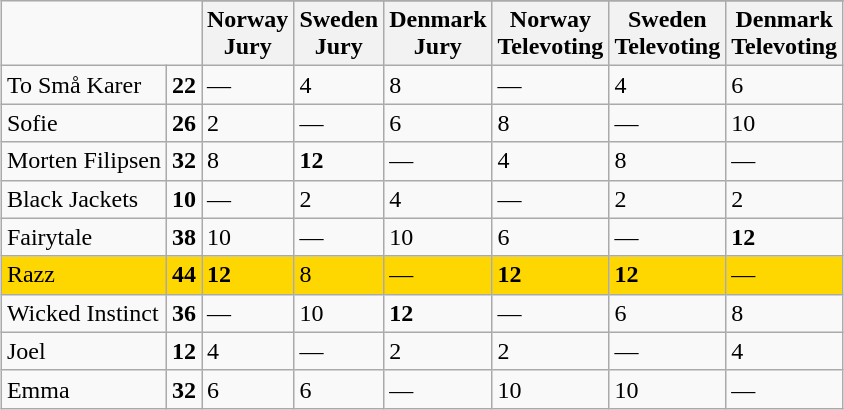<table class="sortable wikitable" style="margin: 1em auto 1em auto">
<tr>
<td colspan=2 rowspan=2> </td>
</tr>
<tr>
<th>Norway<br>Jury</th>
<th>Sweden<br>Jury</th>
<th>Denmark<br>Jury</th>
<th>Norway<br>Televoting</th>
<th>Sweden<br>Televoting</th>
<th>Denmark<br>Televoting</th>
</tr>
<tr>
<td> To Små Karer</td>
<td><strong>22</strong></td>
<td>—</td>
<td>4</td>
<td>8</td>
<td>—</td>
<td>4</td>
<td>6</td>
</tr>
<tr>
<td> Sofie</td>
<td><strong>26</strong></td>
<td>2</td>
<td>—</td>
<td>6</td>
<td>8</td>
<td>—</td>
<td>10</td>
</tr>
<tr>
<td> Morten Filipsen</td>
<td><strong>32</strong></td>
<td>8</td>
<td><strong>12</strong></td>
<td>—</td>
<td>4</td>
<td>8</td>
<td>—</td>
</tr>
<tr>
<td> Black Jackets</td>
<td><strong>10</strong></td>
<td>—</td>
<td>2</td>
<td>4</td>
<td>—</td>
<td>2</td>
<td>2</td>
</tr>
<tr>
<td> Fairytale</td>
<td><strong>38</strong></td>
<td>10</td>
<td>—</td>
<td>10</td>
<td>6</td>
<td>—</td>
<td><strong>12</strong></td>
</tr>
<tr style="background:gold;">
<td> Razz</td>
<td><strong>44</strong></td>
<td><strong>12</strong></td>
<td>8</td>
<td>—</td>
<td><strong>12</strong></td>
<td><strong>12</strong></td>
<td>—</td>
</tr>
<tr>
<td> Wicked Instinct</td>
<td><strong>36</strong></td>
<td>—</td>
<td>10</td>
<td><strong>12</strong></td>
<td>—</td>
<td>6</td>
<td>8</td>
</tr>
<tr>
<td> Joel</td>
<td><strong>12</strong></td>
<td>4</td>
<td>—</td>
<td>2</td>
<td>2</td>
<td>—</td>
<td>4</td>
</tr>
<tr>
<td> Emma</td>
<td><strong>32</strong></td>
<td>6</td>
<td>6</td>
<td>—</td>
<td>10</td>
<td>10</td>
<td>—</td>
</tr>
</table>
